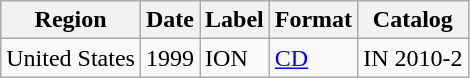<table class="wikitable">
<tr>
<th>Region</th>
<th>Date</th>
<th>Label</th>
<th>Format</th>
<th>Catalog</th>
</tr>
<tr>
<td>United States</td>
<td>1999</td>
<td>ION</td>
<td><a href='#'>CD</a></td>
<td>IN 2010-2</td>
</tr>
</table>
